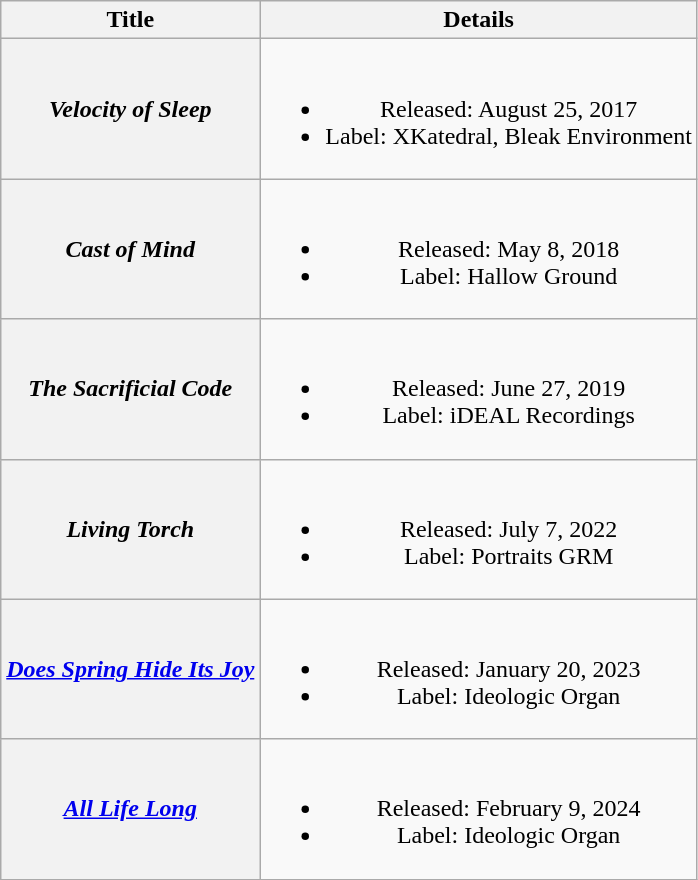<table class="wikitable plainrowheaders" style="text-align:center;">
<tr>
<th scope="col">Title</th>
<th scope="col">Details</th>
</tr>
<tr>
<th scope="row"><em>Velocity of Sleep</em></th>
<td><br><ul><li>Released: August 25, 2017</li><li>Label: XKatedral, Bleak Environment</li></ul></td>
</tr>
<tr>
<th scope="row"><em>Cast of Mind</em></th>
<td><br><ul><li>Released: May 8, 2018</li><li>Label: Hallow Ground</li></ul></td>
</tr>
<tr>
<th scope="row"><em>The Sacrificial Code</em></th>
<td><br><ul><li>Released: June 27, 2019</li><li>Label: iDEAL Recordings</li></ul></td>
</tr>
<tr>
<th scope="row"><em>Living Torch</em></th>
<td><br><ul><li>Released: July 7, 2022</li><li>Label: Portraits GRM</li></ul></td>
</tr>
<tr>
<th scope="row"><em><a href='#'>Does Spring Hide Its Joy</a></em><br></th>
<td><br><ul><li>Released: January 20, 2023</li><li>Label: Ideologic Organ</li></ul></td>
</tr>
<tr>
<th scope="row"><em><a href='#'>All Life Long</a></em></th>
<td><br><ul><li>Released: February 9, 2024</li><li>Label: Ideologic Organ</li></ul></td>
</tr>
</table>
